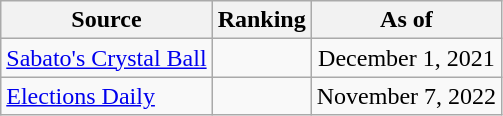<table class="wikitable" style="text-align:center">
<tr>
<th>Source</th>
<th>Ranking</th>
<th>As of</th>
</tr>
<tr>
<td align=left><a href='#'>Sabato's Crystal Ball</a></td>
<td></td>
<td>December 1, 2021</td>
</tr>
<tr>
<td align="left"><a href='#'>Elections Daily</a></td>
<td></td>
<td>November 7, 2022</td>
</tr>
</table>
